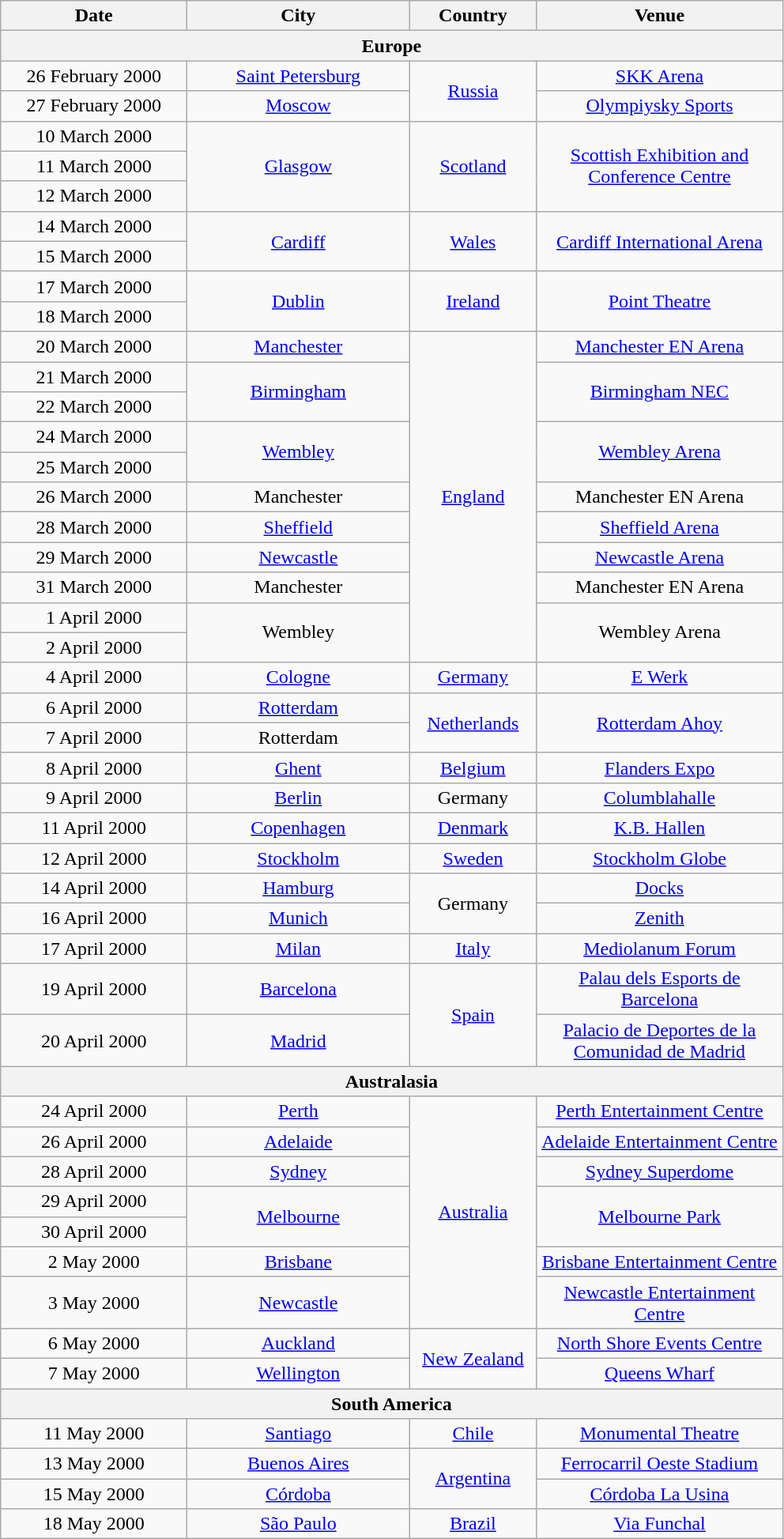<table class="wikitable" style="text-align:center">
<tr>
<th style="width:150px;">Date</th>
<th style="width:180px;">City</th>
<th style="width:100px;">Country</th>
<th style="width:200px;">Venue</th>
</tr>
<tr>
<th colspan="4">Europe</th>
</tr>
<tr>
<td>26 February 2000</td>
<td><a href='#'>Saint Petersburg</a></td>
<td rowspan="2"><a href='#'>Russia</a></td>
<td><a href='#'>SKK Arena</a></td>
</tr>
<tr>
<td>27 February 2000</td>
<td><a href='#'>Moscow</a></td>
<td><a href='#'>Olympiysky Sports</a></td>
</tr>
<tr>
<td>10 March 2000</td>
<td rowspan="3"><a href='#'>Glasgow</a></td>
<td rowspan="3"><a href='#'>Scotland</a></td>
<td rowspan="3"><a href='#'>Scottish Exhibition and Conference Centre</a></td>
</tr>
<tr>
<td>11 March 2000</td>
</tr>
<tr>
<td>12 March 2000</td>
</tr>
<tr>
<td>14 March 2000</td>
<td rowspan="2"><a href='#'>Cardiff</a></td>
<td rowspan="2"><a href='#'>Wales</a></td>
<td rowspan="2"><a href='#'>Cardiff International Arena</a></td>
</tr>
<tr>
<td>15 March 2000</td>
</tr>
<tr>
<td>17 March 2000</td>
<td rowspan="2"><a href='#'>Dublin</a></td>
<td rowspan="2"><a href='#'>Ireland</a></td>
<td rowspan="2"><a href='#'>Point Theatre</a></td>
</tr>
<tr>
<td>18 March 2000</td>
</tr>
<tr>
<td>20 March 2000</td>
<td><a href='#'>Manchester</a></td>
<td rowspan="11"><a href='#'>England</a></td>
<td><a href='#'>Manchester EN Arena</a></td>
</tr>
<tr>
<td>21 March 2000</td>
<td rowspan="2"><a href='#'>Birmingham</a></td>
<td rowspan="2"><a href='#'>Birmingham NEC</a></td>
</tr>
<tr>
<td>22 March 2000</td>
</tr>
<tr>
<td>24 March 2000</td>
<td rowspan="2"><a href='#'>Wembley</a></td>
<td rowspan="2"><a href='#'>Wembley Arena</a></td>
</tr>
<tr>
<td>25 March 2000</td>
</tr>
<tr>
<td>26 March 2000</td>
<td>Manchester</td>
<td>Manchester EN Arena</td>
</tr>
<tr>
<td>28 March 2000</td>
<td><a href='#'>Sheffield</a></td>
<td><a href='#'>Sheffield Arena</a></td>
</tr>
<tr>
<td>29 March 2000</td>
<td><a href='#'>Newcastle</a></td>
<td><a href='#'>Newcastle Arena</a></td>
</tr>
<tr>
<td>31 March 2000</td>
<td>Manchester</td>
<td>Manchester EN Arena</td>
</tr>
<tr>
<td>1 April 2000</td>
<td rowspan="2">Wembley</td>
<td rowspan="2">Wembley Arena</td>
</tr>
<tr>
<td>2 April 2000</td>
</tr>
<tr>
<td>4 April 2000</td>
<td><a href='#'>Cologne</a></td>
<td><a href='#'>Germany</a></td>
<td><a href='#'>E Werk</a></td>
</tr>
<tr>
<td>6 April 2000</td>
<td><a href='#'>Rotterdam</a></td>
<td rowspan="2"><a href='#'>Netherlands</a></td>
<td rowspan="2"><a href='#'>Rotterdam Ahoy</a></td>
</tr>
<tr>
<td>7 April 2000</td>
<td>Rotterdam</td>
</tr>
<tr>
<td>8 April 2000</td>
<td><a href='#'>Ghent</a></td>
<td><a href='#'>Belgium</a></td>
<td><a href='#'>Flanders Expo</a></td>
</tr>
<tr>
<td>9 April 2000</td>
<td><a href='#'>Berlin</a></td>
<td>Germany</td>
<td><a href='#'>Columblahalle</a></td>
</tr>
<tr>
<td>11 April 2000</td>
<td><a href='#'>Copenhagen</a></td>
<td><a href='#'>Denmark</a></td>
<td><a href='#'>K.B. Hallen</a></td>
</tr>
<tr>
<td>12 April 2000</td>
<td><a href='#'>Stockholm</a></td>
<td><a href='#'>Sweden</a></td>
<td><a href='#'>Stockholm Globe</a></td>
</tr>
<tr>
<td>14 April 2000</td>
<td><a href='#'>Hamburg</a></td>
<td rowspan="2">Germany</td>
<td><a href='#'>Docks</a></td>
</tr>
<tr>
<td>16 April 2000</td>
<td><a href='#'>Munich</a></td>
<td><a href='#'>Zenith</a></td>
</tr>
<tr>
<td>17 April 2000</td>
<td><a href='#'>Milan</a></td>
<td><a href='#'>Italy</a></td>
<td><a href='#'>Mediolanum Forum</a></td>
</tr>
<tr>
<td>19 April 2000</td>
<td><a href='#'>Barcelona</a></td>
<td rowspan="2"><a href='#'>Spain</a></td>
<td><a href='#'>Palau dels Esports de Barcelona</a></td>
</tr>
<tr>
<td>20 April 2000</td>
<td><a href='#'>Madrid</a></td>
<td><a href='#'>Palacio de Deportes de la Comunidad de Madrid</a></td>
</tr>
<tr>
<th colspan="4">Australasia</th>
</tr>
<tr>
<td>24 April 2000</td>
<td><a href='#'>Perth</a></td>
<td rowspan="7"><a href='#'>Australia</a></td>
<td><a href='#'>Perth Entertainment Centre</a></td>
</tr>
<tr>
<td>26 April 2000</td>
<td><a href='#'>Adelaide</a></td>
<td><a href='#'>Adelaide Entertainment Centre</a></td>
</tr>
<tr>
<td>28 April 2000</td>
<td><a href='#'>Sydney</a></td>
<td><a href='#'>Sydney Superdome</a></td>
</tr>
<tr>
<td>29 April 2000</td>
<td rowspan="2"><a href='#'>Melbourne</a></td>
<td rowspan="2"><a href='#'>Melbourne Park</a></td>
</tr>
<tr>
<td>30 April 2000</td>
</tr>
<tr>
<td>2 May 2000</td>
<td><a href='#'>Brisbane</a></td>
<td><a href='#'>Brisbane Entertainment Centre</a></td>
</tr>
<tr>
<td>3 May 2000</td>
<td><a href='#'>Newcastle</a></td>
<td><a href='#'>Newcastle Entertainment Centre</a></td>
</tr>
<tr>
<td>6 May 2000</td>
<td><a href='#'>Auckland</a></td>
<td rowspan="2"><a href='#'>New Zealand</a></td>
<td><a href='#'>North Shore Events Centre</a></td>
</tr>
<tr>
<td>7 May 2000</td>
<td><a href='#'>Wellington</a></td>
<td><a href='#'>Queens Wharf</a></td>
</tr>
<tr>
<th colspan="4">South America</th>
</tr>
<tr>
<td>11 May 2000</td>
<td><a href='#'>Santiago</a></td>
<td><a href='#'>Chile</a></td>
<td><a href='#'>Monumental Theatre</a></td>
</tr>
<tr>
<td>13 May 2000</td>
<td><a href='#'>Buenos Aires</a></td>
<td rowspan="2"><a href='#'>Argentina</a></td>
<td><a href='#'>Ferrocarril Oeste Stadium</a></td>
</tr>
<tr>
<td>15 May 2000</td>
<td><a href='#'>Córdoba</a></td>
<td><a href='#'>Córdoba La Usina</a></td>
</tr>
<tr>
<td>18 May 2000</td>
<td><a href='#'>São Paulo</a></td>
<td><a href='#'>Brazil</a></td>
<td><a href='#'>Via Funchal</a></td>
</tr>
</table>
